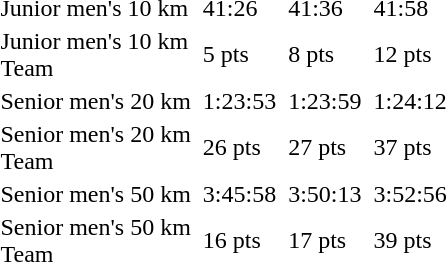<table>
<tr>
<td>Junior men's 10 km</td>
<td></td>
<td>41:26</td>
<td></td>
<td>41:36</td>
<td></td>
<td>41:58</td>
</tr>
<tr>
<td>Junior men's 10 km<br>Team</td>
<td></td>
<td>5 pts</td>
<td></td>
<td>8 pts</td>
<td></td>
<td>12 pts</td>
</tr>
<tr>
<td>Senior men's 20 km</td>
<td></td>
<td>1:23:53</td>
<td></td>
<td>1:23:59</td>
<td></td>
<td>1:24:12</td>
</tr>
<tr>
<td>Senior men's 20 km<br>Team</td>
<td></td>
<td>26 pts</td>
<td></td>
<td>27 pts</td>
<td></td>
<td>37 pts</td>
</tr>
<tr>
<td>Senior men's 50 km</td>
<td></td>
<td>3:45:58</td>
<td></td>
<td>3:50:13</td>
<td></td>
<td>3:52:56</td>
</tr>
<tr>
<td>Senior men's 50 km<br>Team</td>
<td></td>
<td>16 pts</td>
<td></td>
<td>17 pts</td>
<td></td>
<td>39 pts</td>
</tr>
</table>
